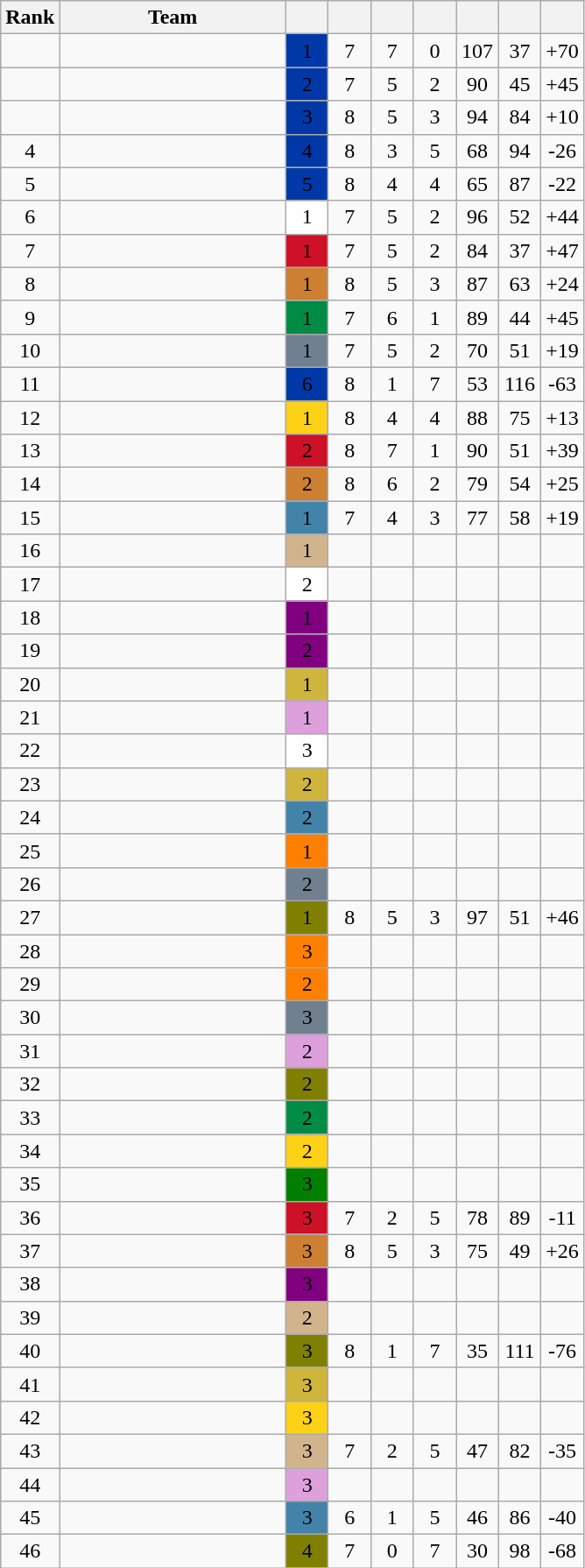<table class="wikitable sortable" style="text-align:center;">
<tr bc=gold>
<th>Rank</th>
<th width=165>Team</th>
<th width=25></th>
<th width=25></th>
<th width=25></th>
<th width=25></th>
<th width=25></th>
<th width=25></th>
<th width=25><br>





 
 
 


</th>
</tr>
<tr>
<td></td>
<td align=left></td>
<td bgcolor=#0038A8><span>1</span></td>
<td>7</td>
<td>7</td>
<td>0</td>
<td>107</td>
<td>37</td>
<td>+70</td>
</tr>
<tr>
<td></td>
<td align=left></td>
<td bgcolor=#0038A8><span>2</span></td>
<td>7</td>
<td>5</td>
<td>2</td>
<td>90</td>
<td>45</td>
<td>+45</td>
</tr>
<tr>
<td></td>
<td align=left></td>
<td bgcolor=#0038A8><span>3</span></td>
<td>8</td>
<td>5</td>
<td>3</td>
<td>94</td>
<td>84</td>
<td>+10</td>
</tr>
<tr>
<td>4</td>
<td align=left></td>
<td bgcolor=#0038A8><span>4</span></td>
<td>8</td>
<td>3</td>
<td>5</td>
<td>68</td>
<td>94</td>
<td>-26</td>
</tr>
<tr>
<td>5</td>
<td align=left></td>
<td bgcolor=#0038A8><span>5</span></td>
<td>8</td>
<td>4</td>
<td>4</td>
<td>65</td>
<td>87</td>
<td>-22</td>
</tr>
<tr>
<td>6</td>
<td align=left></td>
<td bgcolor=#FFFFFF><span>1</span></td>
<td>7</td>
<td>5</td>
<td>2</td>
<td>96</td>
<td>52</td>
<td>+44</td>
</tr>
<tr>
<td>7</td>
<td align=left></td>
<td bgcolor=#CE1126><span>1</span></td>
<td>7</td>
<td>5</td>
<td>2</td>
<td>84</td>
<td>37</td>
<td>+47</td>
</tr>
<tr>
<td>8</td>
<td align=left></td>
<td bgcolor=#CD7F32><span>1</span></td>
<td>8</td>
<td>5</td>
<td>3</td>
<td>87</td>
<td>63</td>
<td>+24</td>
</tr>
<tr>
<td>9</td>
<td align=left></td>
<td bgcolor=#008C45><span>1</span></td>
<td>7</td>
<td>6</td>
<td>1</td>
<td>89</td>
<td>44</td>
<td>+45</td>
</tr>
<tr>
<td>10</td>
<td align=left></td>
<td bgcolor=#708090><span>1</span></td>
<td>7</td>
<td>5</td>
<td>2</td>
<td>70</td>
<td>51</td>
<td>+19</td>
</tr>
<tr>
<td>11</td>
<td align=left></td>
<td bgcolor=#0038A8><span>6</span></td>
<td>8</td>
<td>1</td>
<td>7</td>
<td>53</td>
<td>116</td>
<td>-63</td>
</tr>
<tr>
<td>12</td>
<td align=left></td>
<td bgcolor=#FCD116><span>1</span></td>
<td>8</td>
<td>4</td>
<td>4</td>
<td>88</td>
<td>75</td>
<td>+13</td>
</tr>
<tr>
<td>13</td>
<td align=left></td>
<td bgcolor=#CE1126><span>2</span></td>
<td>8</td>
<td>7</td>
<td>1</td>
<td>90</td>
<td>51</td>
<td>+39</td>
</tr>
<tr>
<td>14</td>
<td align=left></td>
<td bgcolor=#CD7F32><span>2</span></td>
<td>8</td>
<td>6</td>
<td>2</td>
<td>79</td>
<td>54</td>
<td>+25</td>
</tr>
<tr>
<td>15</td>
<td align=left></td>
<td bgcolor=#4383AA><span>1</span></td>
<td>7</td>
<td>4</td>
<td>3</td>
<td>77</td>
<td>58</td>
<td>+19</td>
</tr>
<tr>
<td>16</td>
<td align=left></td>
<td bgcolor=#D2B48C><span>1</span></td>
<td></td>
<td></td>
<td></td>
<td></td>
<td></td>
<td></td>
</tr>
<tr>
<td>17</td>
<td align=left></td>
<td bgcolor=#FFFFFF><span>2</span></td>
<td></td>
<td></td>
<td></td>
<td></td>
<td></td>
<td></td>
</tr>
<tr>
<td>18</td>
<td align=left></td>
<td bgcolor=#800080><span>1</span></td>
<td></td>
<td></td>
<td></td>
<td></td>
<td></td>
<td></td>
</tr>
<tr>
<td>19</td>
<td align=left></td>
<td bgcolor=#800080><span>2</span></td>
<td></td>
<td></td>
<td></td>
<td></td>
<td></td>
<td></td>
</tr>
<tr>
<td>20</td>
<td align=left></td>
<td bgcolor=#CFB53B><span>1</span></td>
<td></td>
<td></td>
<td></td>
<td></td>
<td></td>
<td></td>
</tr>
<tr>
<td>21</td>
<td align=left></td>
<td bgcolor=#DDA0DD><span>1</span></td>
<td></td>
<td></td>
<td></td>
<td></td>
<td></td>
<td></td>
</tr>
<tr>
<td>22</td>
<td align=left></td>
<td bgcolor=#FFFFFF><span>3</span></td>
<td></td>
<td></td>
<td></td>
<td></td>
<td></td>
<td></td>
</tr>
<tr>
<td>23</td>
<td align=left></td>
<td bgcolor=#CFB53B><span>2</span></td>
<td></td>
<td></td>
<td></td>
<td></td>
<td></td>
<td></td>
</tr>
<tr>
<td>24</td>
<td align=left></td>
<td bgcolor=#4383AA><span>2</span></td>
<td></td>
<td></td>
<td></td>
<td></td>
<td></td>
<td></td>
</tr>
<tr>
<td>25</td>
<td align=left></td>
<td bgcolor=#FF8000><span>1</span></td>
<td></td>
<td></td>
<td></td>
<td></td>
<td></td>
<td></td>
</tr>
<tr>
<td>26</td>
<td align=left></td>
<td bgcolor=#708090><span>2</span></td>
<td></td>
<td></td>
<td></td>
<td></td>
<td></td>
<td></td>
</tr>
<tr>
<td>27</td>
<td align=left></td>
<td bgcolor=#808000><span>1</span></td>
<td>8</td>
<td>5</td>
<td>3</td>
<td>97</td>
<td>51</td>
<td>+46</td>
</tr>
<tr>
<td>28</td>
<td align=left></td>
<td bgcolor=#FF8000><span>3</span></td>
<td></td>
<td></td>
<td></td>
<td></td>
<td></td>
<td></td>
</tr>
<tr>
<td>29</td>
<td align=left></td>
<td bgcolor=#FF8000><span>2</span></td>
<td></td>
<td></td>
<td></td>
<td></td>
<td></td>
<td></td>
</tr>
<tr>
<td>30</td>
<td align=left></td>
<td bgcolor=#708090><span>3</span></td>
<td></td>
<td></td>
<td></td>
<td></td>
<td></td>
<td></td>
</tr>
<tr>
<td>31</td>
<td align=left></td>
<td bgcolor=#DDA0DD><span>2</span></td>
<td></td>
<td></td>
<td></td>
<td></td>
<td></td>
<td></td>
</tr>
<tr>
<td>32</td>
<td align=left></td>
<td bgcolor=#808000><span>2</span></td>
<td></td>
<td></td>
<td></td>
<td></td>
<td></td>
<td></td>
</tr>
<tr>
<td>33</td>
<td align=left></td>
<td bgcolor=#008C45><span>2</span></td>
<td></td>
<td></td>
<td></td>
<td></td>
<td></td>
<td></td>
</tr>
<tr>
<td>34</td>
<td align=left></td>
<td bgcolor=#FCD116><span>2</span></td>
<td></td>
<td></td>
<td></td>
<td></td>
<td></td>
<td></td>
</tr>
<tr>
<td>35</td>
<td align=left></td>
<td bgcolor=green><span>3</span></td>
<td></td>
<td></td>
<td></td>
<td></td>
<td></td>
<td></td>
</tr>
<tr>
<td>36</td>
<td align=left></td>
<td bgcolor=#CE1126><span>3</span></td>
<td>7</td>
<td>2</td>
<td>5</td>
<td>78</td>
<td>89</td>
<td>-11</td>
</tr>
<tr>
<td>37</td>
<td align=left></td>
<td bgcolor=#CD7F32><span>3</span></td>
<td>8</td>
<td>5</td>
<td>3</td>
<td>75</td>
<td>49</td>
<td>+26</td>
</tr>
<tr>
<td>38</td>
<td align=left></td>
<td bgcolor=#800080><span>3</span></td>
<td></td>
<td></td>
<td></td>
<td></td>
<td></td>
<td></td>
</tr>
<tr>
<td>39</td>
<td align=left></td>
<td bgcolor=#D2B48C><span>2</span></td>
<td></td>
<td></td>
<td></td>
<td></td>
<td></td>
<td></td>
</tr>
<tr>
<td>40</td>
<td align=left></td>
<td bgcolor=#808000><span>3</span></td>
<td>8</td>
<td>1</td>
<td>7</td>
<td>35</td>
<td>111</td>
<td>-76</td>
</tr>
<tr>
<td>41</td>
<td align=left></td>
<td bgcolor=#CFB53B><span>3</span></td>
<td></td>
<td></td>
<td></td>
<td></td>
<td></td>
<td></td>
</tr>
<tr>
<td>42</td>
<td align=left></td>
<td bgcolor=#FCD116><span>3</span></td>
<td></td>
<td></td>
<td></td>
<td></td>
<td></td>
<td></td>
</tr>
<tr>
<td>43</td>
<td align=left></td>
<td bgcolor=#D2B48C><span>3</span></td>
<td>7</td>
<td>2</td>
<td>5</td>
<td>47</td>
<td>82</td>
<td>-35</td>
</tr>
<tr>
<td>44</td>
<td align=left></td>
<td bgcolor=#DDA0DD><span>3</span></td>
<td></td>
<td></td>
<td></td>
<td></td>
<td></td>
<td></td>
</tr>
<tr>
<td>45</td>
<td align=left></td>
<td bgcolor=#4383AA><span>3</span></td>
<td>6</td>
<td>1</td>
<td>5</td>
<td>46</td>
<td>86</td>
<td>-40</td>
</tr>
<tr>
<td>46</td>
<td align=left></td>
<td bgcolor=#808000><span>4</span></td>
<td>7</td>
<td>0</td>
<td>7</td>
<td>30</td>
<td>98</td>
<td>-68</td>
</tr>
</table>
